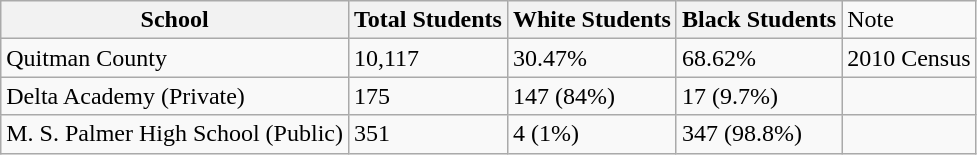<table class="wikitable">
<tr>
<th>School</th>
<th>Total Students</th>
<th>White Students</th>
<th>Black Students</th>
<td>Note</td>
</tr>
<tr>
<td>Quitman County</td>
<td>10,117</td>
<td>30.47%</td>
<td>68.62%</td>
<td>2010 Census</td>
</tr>
<tr>
<td>Delta Academy (Private)</td>
<td>175</td>
<td>147 (84%)</td>
<td>17 (9.7%)</td>
<td></td>
</tr>
<tr>
<td>M. S. Palmer High School (Public)</td>
<td>351</td>
<td>4 (1%)</td>
<td>347 (98.8%)</td>
<td></td>
</tr>
</table>
